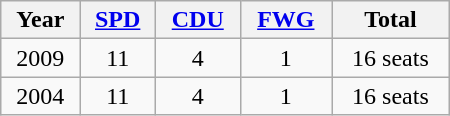<table class="wikitable" width="300">
<tr>
<th>Year</th>
<th><a href='#'>SPD</a></th>
<th><a href='#'>CDU</a></th>
<th><a href='#'>FWG</a></th>
<th>Total</th>
</tr>
<tr align="center">
<td>2009</td>
<td>11</td>
<td>4</td>
<td>1</td>
<td>16 seats</td>
</tr>
<tr align="center">
<td>2004</td>
<td>11</td>
<td>4</td>
<td>1</td>
<td>16 seats</td>
</tr>
</table>
